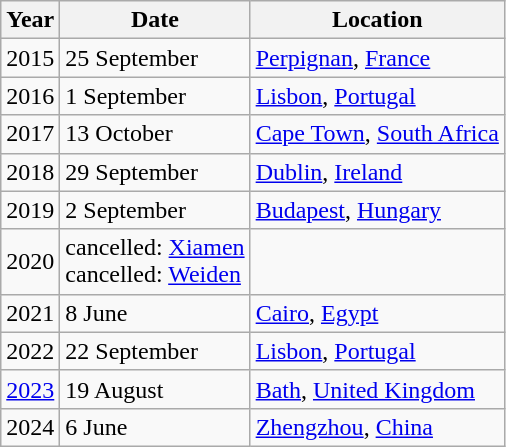<table class="wikitable">
<tr>
<th>Year</th>
<th>Date</th>
<th>Location</th>
</tr>
<tr>
<td align="center">2015</td>
<td>25 September</td>
<td> <a href='#'>Perpignan</a>, <a href='#'>France</a></td>
</tr>
<tr>
<td align="center">2016</td>
<td>1 September</td>
<td> <a href='#'>Lisbon</a>, <a href='#'>Portugal</a></td>
</tr>
<tr>
<td align="center">2017</td>
<td>13 October</td>
<td> <a href='#'>Cape Town</a>, <a href='#'>South Africa</a></td>
</tr>
<tr>
<td align="center">2018</td>
<td>29 September</td>
<td> <a href='#'>Dublin</a>, <a href='#'>Ireland</a></td>
</tr>
<tr>
<td align="center">2019</td>
<td>2 September</td>
<td> <a href='#'>Budapest</a>, <a href='#'>Hungary</a></td>
</tr>
<tr>
<td align=center>2020</td>
<td align=left>cancelled: <a href='#'>Xiamen</a> <br> cancelled: <a href='#'>Weiden</a></td>
<td align=left><br></td>
</tr>
<tr>
<td align="center">2021</td>
<td>8 June</td>
<td> <a href='#'>Cairo</a>, <a href='#'>Egypt</a></td>
</tr>
<tr>
<td align="center">2022</td>
<td>22 September</td>
<td> <a href='#'>Lisbon</a>, <a href='#'>Portugal</a></td>
</tr>
<tr>
<td align="center"><a href='#'>2023</a></td>
<td>19 August</td>
<td> <a href='#'>Bath</a>, <a href='#'>United Kingdom</a></td>
</tr>
<tr>
<td align="center">2024</td>
<td>6 June</td>
<td> <a href='#'>Zhengzhou</a>, <a href='#'>China</a></td>
</tr>
</table>
